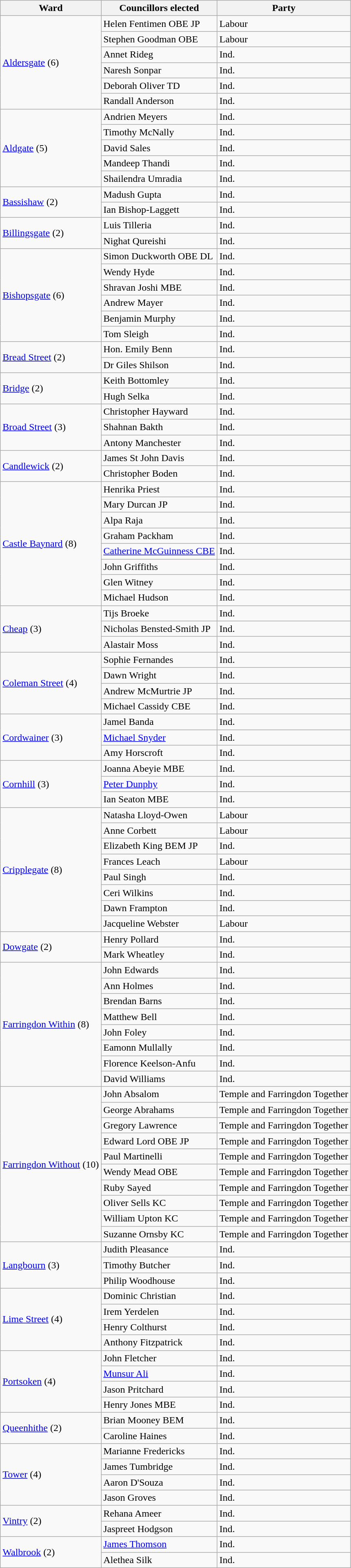<table class="wikitable">
<tr>
<th>Ward</th>
<th>Councillors elected</th>
<th colspan=2>Party</th>
</tr>
<tr>
<td rowspan="6"><a href='#'>Aldersgate</a> (6)</td>
<td>Helen Fentimen OBE JP</td>
<td>Labour</td>
</tr>
<tr>
<td>Stephen Goodman OBE</td>
<td>Labour</td>
</tr>
<tr>
<td>Annet Rideg</td>
<td>Ind.</td>
</tr>
<tr>
<td>Naresh Sonpar</td>
<td>Ind.</td>
</tr>
<tr>
<td>Deborah Oliver TD</td>
<td>Ind.</td>
</tr>
<tr>
<td>Randall Anderson</td>
<td>Ind.</td>
</tr>
<tr>
<td rowspan="5"><a href='#'>Aldgate</a> (5)</td>
<td>Andrien Meyers</td>
<td>Ind.</td>
</tr>
<tr>
<td>Timothy McNally</td>
<td>Ind.</td>
</tr>
<tr>
<td>David Sales</td>
<td>Ind.</td>
</tr>
<tr>
<td>Mandeep Thandi</td>
<td>Ind.</td>
</tr>
<tr>
<td>Shailendra Umradia</td>
<td>Ind.</td>
</tr>
<tr>
<td rowspan="2"><a href='#'>Bassishaw</a> (2)</td>
<td>Madush Gupta</td>
<td>Ind.</td>
</tr>
<tr>
<td>Ian Bishop-Laggett</td>
<td>Ind.</td>
</tr>
<tr>
<td rowspan="2"><a href='#'>Billingsgate</a> (2)</td>
<td>Luis Tilleria</td>
<td>Ind.</td>
</tr>
<tr>
<td>Nighat Qureishi</td>
<td>Ind.</td>
</tr>
<tr>
<td rowspan="6"><a href='#'>Bishopsgate</a> (6)</td>
<td>Simon Duckworth OBE DL</td>
<td>Ind.</td>
</tr>
<tr>
<td>Wendy Hyde</td>
<td>Ind.</td>
</tr>
<tr>
<td>Shravan Joshi MBE</td>
<td>Ind.</td>
</tr>
<tr>
<td>Andrew Mayer</td>
<td>Ind.</td>
</tr>
<tr>
<td>Benjamin Murphy</td>
<td>Ind.</td>
</tr>
<tr>
<td>Tom Sleigh</td>
<td>Ind.</td>
</tr>
<tr>
<td rowspan="2"><a href='#'>Bread Street</a> (2)</td>
<td>Hon. Emily Benn</td>
<td>Ind.</td>
</tr>
<tr>
<td>Dr Giles Shilson</td>
<td>Ind.</td>
</tr>
<tr>
<td rowspan="2"><a href='#'>Bridge</a> (2)</td>
<td>Keith Bottomley</td>
<td>Ind.</td>
</tr>
<tr>
<td>Hugh Selka</td>
<td>Ind.</td>
</tr>
<tr>
<td rowspan="3"><a href='#'>Broad Street</a> (3)</td>
<td>Christopher Hayward</td>
<td>Ind.</td>
</tr>
<tr>
<td>Shahnan Bakth</td>
<td>Ind.</td>
</tr>
<tr>
<td>Antony Manchester</td>
<td>Ind.</td>
</tr>
<tr>
<td rowspan="2"><a href='#'>Candlewick</a> (2)</td>
<td>James St John Davis</td>
<td>Ind.</td>
</tr>
<tr>
<td>Christopher Boden</td>
<td>Ind.</td>
</tr>
<tr>
<td rowspan="8"><a href='#'>Castle Baynard</a> (8)</td>
<td>Henrika Priest</td>
<td>Ind.</td>
</tr>
<tr>
<td>Mary Durcan JP</td>
<td>Ind.</td>
</tr>
<tr>
<td>Alpa Raja</td>
<td>Ind.</td>
</tr>
<tr>
<td>Graham Packham</td>
<td>Ind.</td>
</tr>
<tr>
<td><a href='#'>Catherine McGuinness CBE</a></td>
<td>Ind.</td>
</tr>
<tr>
<td>John Griffiths</td>
<td>Ind.</td>
</tr>
<tr>
<td>Glen Witney</td>
<td>Ind.</td>
</tr>
<tr>
<td>Michael Hudson</td>
<td>Ind.</td>
</tr>
<tr>
<td rowspan="3"><a href='#'>Cheap</a> (3)</td>
<td>Tijs Broeke</td>
<td>Ind.</td>
</tr>
<tr>
<td>Nicholas Bensted-Smith JP</td>
<td>Ind.</td>
</tr>
<tr>
<td>Alastair Moss</td>
<td>Ind.</td>
</tr>
<tr>
<td rowspan="4"><a href='#'>Coleman Street</a> (4)</td>
<td>Sophie Fernandes</td>
<td>Ind.</td>
</tr>
<tr>
<td>Dawn Wright</td>
<td>Ind.</td>
</tr>
<tr>
<td>Andrew McMurtrie JP</td>
<td>Ind.</td>
</tr>
<tr>
<td>Michael Cassidy CBE</td>
<td>Ind.</td>
</tr>
<tr>
<td rowspan="3"><a href='#'>Cordwainer</a> (3)</td>
<td>Jamel Banda</td>
<td>Ind.</td>
</tr>
<tr>
<td><a href='#'>Michael Snyder</a></td>
<td>Ind.</td>
</tr>
<tr>
<td>Amy Horscroft</td>
<td>Ind.</td>
</tr>
<tr>
<td rowspan="3"><a href='#'>Cornhill</a> (3)</td>
<td>Joanna Abeyie MBE</td>
<td>Ind.</td>
</tr>
<tr>
<td><a href='#'>Peter Dunphy</a></td>
<td>Ind.</td>
</tr>
<tr>
<td>Ian Seaton MBE</td>
<td>Ind.</td>
</tr>
<tr>
<td rowspan="8"><a href='#'>Cripplegate</a> (8)</td>
<td>Natasha Lloyd-Owen</td>
<td>Labour</td>
</tr>
<tr>
<td>Anne Corbett</td>
<td>Labour</td>
</tr>
<tr>
<td>Elizabeth King BEM JP</td>
<td>Ind.</td>
</tr>
<tr>
<td>Frances Leach</td>
<td>Labour</td>
</tr>
<tr>
<td>Paul Singh</td>
<td>Ind.</td>
</tr>
<tr>
<td>Ceri Wilkins</td>
<td>Ind.</td>
</tr>
<tr>
<td>Dawn Frampton</td>
<td>Ind.</td>
</tr>
<tr>
<td>Jacqueline Webster</td>
<td>Labour</td>
</tr>
<tr>
<td rowspan="2"><a href='#'>Dowgate</a> (2)</td>
<td>Henry Pollard</td>
<td>Ind.</td>
</tr>
<tr>
<td>Mark Wheatley</td>
<td>Ind.</td>
</tr>
<tr>
<td rowspan="8"><a href='#'>Farringdon Within</a> (8)</td>
<td>John Edwards</td>
<td>Ind.</td>
</tr>
<tr>
<td>Ann Holmes</td>
<td>Ind.</td>
</tr>
<tr>
<td>Brendan Barns</td>
<td>Ind.</td>
</tr>
<tr>
<td>Matthew Bell</td>
<td>Ind.</td>
</tr>
<tr>
<td>John Foley</td>
<td>Ind.</td>
</tr>
<tr>
<td>Eamonn Mullally</td>
<td>Ind.</td>
</tr>
<tr>
<td>Florence Keelson-Anfu</td>
<td>Ind.</td>
</tr>
<tr>
<td>David Williams</td>
<td>Ind.</td>
</tr>
<tr>
<td rowspan="10"><a href='#'>Farringdon Without</a> (10)</td>
<td>John Absalom</td>
<td>Temple and Farringdon Together</td>
</tr>
<tr>
<td>George Abrahams</td>
<td>Temple and Farringdon Together</td>
</tr>
<tr>
<td>Gregory Lawrence</td>
<td>Temple and Farringdon Together</td>
</tr>
<tr>
<td>Edward Lord OBE JP</td>
<td>Temple and Farringdon Together</td>
</tr>
<tr>
<td>Paul Martinelli</td>
<td>Temple and Farringdon Together</td>
</tr>
<tr>
<td>Wendy Mead OBE</td>
<td>Temple and Farringdon Together</td>
</tr>
<tr>
<td>Ruby Sayed</td>
<td>Temple and Farringdon Together</td>
</tr>
<tr>
<td>Oliver Sells KC</td>
<td>Temple and Farringdon Together</td>
</tr>
<tr>
<td>William Upton KC</td>
<td>Temple and Farringdon Together</td>
</tr>
<tr>
<td>Suzanne Ornsby KC</td>
<td>Temple and Farringdon Together</td>
</tr>
<tr>
<td rowspan="3"><a href='#'>Langbourn</a> (3)</td>
<td>Judith Pleasance</td>
<td>Ind.</td>
</tr>
<tr>
<td>Timothy Butcher</td>
<td>Ind.</td>
</tr>
<tr>
<td>Philip Woodhouse</td>
<td>Ind.</td>
</tr>
<tr>
<td rowspan="4"><a href='#'>Lime Street</a> (4)</td>
<td>Dominic Christian</td>
<td>Ind.</td>
</tr>
<tr>
<td>Irem Yerdelen</td>
<td>Ind.</td>
</tr>
<tr>
<td>Henry Colthurst</td>
<td>Ind.</td>
</tr>
<tr>
<td>Anthony Fitzpatrick</td>
<td>Ind.</td>
</tr>
<tr>
<td rowspan="4"><a href='#'>Portsoken</a> (4)</td>
<td>John Fletcher</td>
<td>Ind.</td>
</tr>
<tr>
<td><a href='#'>Munsur Ali</a></td>
<td>Ind.</td>
</tr>
<tr>
<td>Jason Pritchard</td>
<td>Ind.</td>
</tr>
<tr>
<td>Henry Jones MBE</td>
<td>Ind.</td>
</tr>
<tr>
<td rowspan="2"><a href='#'>Queenhithe</a> (2)</td>
<td>Brian Mooney BEM</td>
<td>Ind.</td>
</tr>
<tr>
<td>Caroline Haines</td>
<td>Ind.</td>
</tr>
<tr>
<td rowspan="4"><a href='#'>Tower</a> (4)</td>
<td>Marianne Fredericks</td>
<td>Ind.</td>
</tr>
<tr>
<td>James Tumbridge</td>
<td>Ind.</td>
</tr>
<tr>
<td>Aaron D'Souza</td>
<td>Ind.</td>
</tr>
<tr>
<td>Jason Groves</td>
<td>Ind.</td>
</tr>
<tr>
<td rowspan="2"><a href='#'>Vintry</a> (2)</td>
<td>Rehana Ameer</td>
<td>Ind.</td>
</tr>
<tr>
<td>Jaspreet Hodgson</td>
<td>Ind.</td>
</tr>
<tr>
<td rowspan="2"><a href='#'>Walbrook</a> (2)</td>
<td><a href='#'>James Thomson</a></td>
<td>Ind.</td>
</tr>
<tr>
<td>Alethea Silk</td>
<td>Ind.</td>
</tr>
</table>
